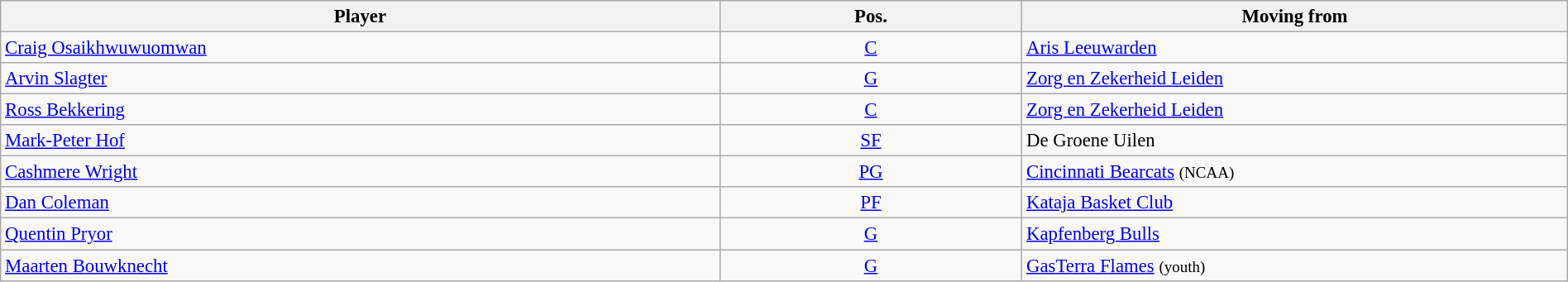<table class="wikitable sortable" style=" text-align:left; font-size:95%;" width="100%">
<tr>
<th rowspan=1 width=200>Player</th>
<th rowspan=1 width=80>Pos.</th>
<th rowspan=1 width=150>Moving from</th>
</tr>
<tr>
<td> <a href='#'>Craig Osaikhwuwuomwan</a></td>
<td style="text-align:center;"><a href='#'>C</a></td>
<td> <a href='#'>Aris Leeuwarden</a></td>
</tr>
<tr>
<td> <a href='#'>Arvin Slagter</a></td>
<td style="text-align:center;"><a href='#'>G</a></td>
<td> <a href='#'>Zorg en Zekerheid Leiden</a></td>
</tr>
<tr>
<td> <a href='#'>Ross Bekkering</a></td>
<td style="text-align:center;"><a href='#'>C</a></td>
<td> <a href='#'>Zorg en Zekerheid Leiden</a></td>
</tr>
<tr>
<td> <a href='#'>Mark-Peter Hof</a></td>
<td style="text-align:center;"><a href='#'>SF</a></td>
<td> De Groene Uilen</td>
</tr>
<tr>
<td> <a href='#'>Cashmere Wright</a></td>
<td style="text-align:center;"><a href='#'>PG</a></td>
<td> <a href='#'>Cincinnati Bearcats</a> <small>(NCAA)</small></td>
</tr>
<tr>
<td> <a href='#'>Dan Coleman</a></td>
<td style="text-align:center;"><a href='#'>PF</a></td>
<td> <a href='#'>Kataja Basket Club</a></td>
</tr>
<tr>
<td> <a href='#'>Quentin Pryor</a></td>
<td style="text-align:center;"><a href='#'>G</a></td>
<td> <a href='#'>Kapfenberg Bulls</a></td>
</tr>
<tr>
<td> <a href='#'>Maarten Bouwknecht</a></td>
<td style="text-align:center;"><a href='#'>G</a></td>
<td> <a href='#'>GasTerra Flames</a> <small>(youth)</small></td>
</tr>
</table>
